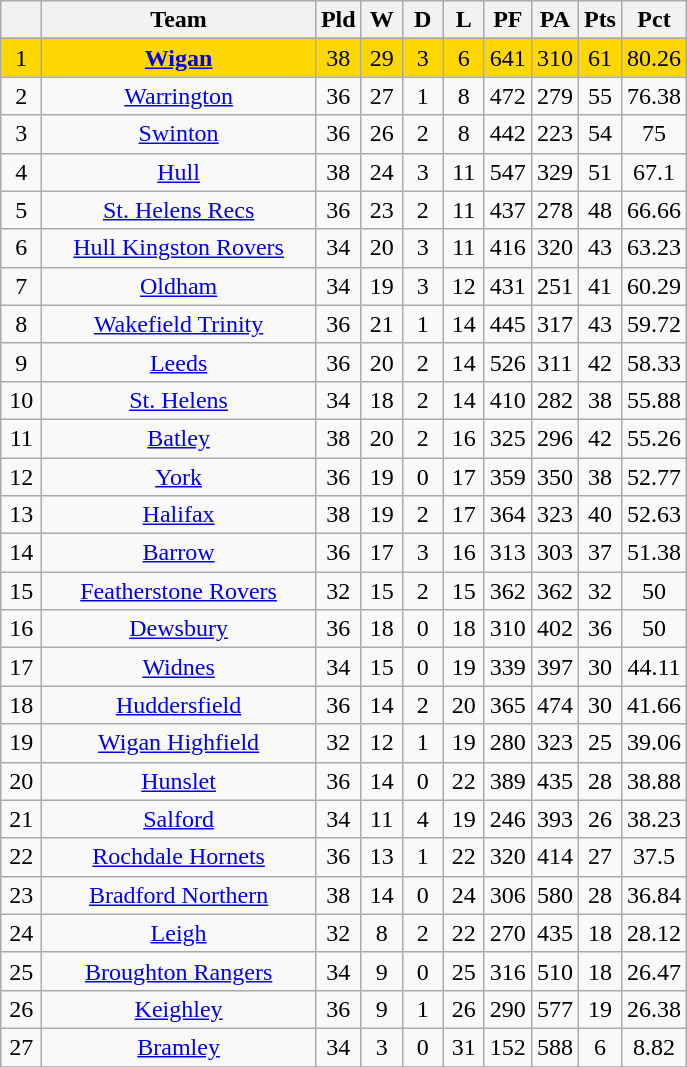<table class="wikitable" style="text-align:center;">
<tr>
<th width=20 abbr="Position"></th>
<th width=175>Team</th>
<th width=20 abbr="Played">Pld</th>
<th width=20 abbr="Won">W</th>
<th width=20 abbr="Drawn">D</th>
<th width=20 abbr="Lost">L</th>
<th width=20 abbr="Points for">PF</th>
<th width=20 abbr="Points against">PA</th>
<th width=20 abbr="Points">Pts</th>
<th width=20 abbr=”Win Percentage”>Pct</th>
</tr>
<tr>
</tr>
<tr align=center style="background:#FFD700;">
<td>1</td>
<td><strong><a href='#'>Wigan</a></strong></td>
<td>38</td>
<td>29</td>
<td>3</td>
<td>6</td>
<td>641</td>
<td>310</td>
<td>61</td>
<td>80.26</td>
</tr>
<tr align=center style="background:">
<td>2</td>
<td><a href='#'>Warrington</a></td>
<td>36</td>
<td>27</td>
<td>1</td>
<td>8</td>
<td>472</td>
<td>279</td>
<td>55</td>
<td>76.38</td>
</tr>
<tr align=center style="background:">
<td>3</td>
<td><a href='#'>Swinton</a></td>
<td>36</td>
<td>26</td>
<td>2</td>
<td>8</td>
<td>442</td>
<td>223</td>
<td>54</td>
<td>75</td>
</tr>
<tr align=center style="background:">
<td>4</td>
<td><a href='#'>Hull</a></td>
<td>38</td>
<td>24</td>
<td>3</td>
<td>11</td>
<td>547</td>
<td>329</td>
<td>51</td>
<td>67.1</td>
</tr>
<tr align=center style="background:">
<td>5</td>
<td><a href='#'>St. Helens Recs</a></td>
<td>36</td>
<td>23</td>
<td>2</td>
<td>11</td>
<td>437</td>
<td>278</td>
<td>48</td>
<td>66.66</td>
</tr>
<tr align=center style="background:">
<td>6</td>
<td><a href='#'>Hull Kingston Rovers</a></td>
<td>34</td>
<td>20</td>
<td>3</td>
<td>11</td>
<td>416</td>
<td>320</td>
<td>43</td>
<td>63.23</td>
</tr>
<tr align=center style="background:">
<td>7</td>
<td><a href='#'>Oldham</a></td>
<td>34</td>
<td>19</td>
<td>3</td>
<td>12</td>
<td>431</td>
<td>251</td>
<td>41</td>
<td>60.29</td>
</tr>
<tr align=center style="background:">
<td>8</td>
<td><a href='#'>Wakefield Trinity</a></td>
<td>36</td>
<td>21</td>
<td>1</td>
<td>14</td>
<td>445</td>
<td>317</td>
<td>43</td>
<td>59.72</td>
</tr>
<tr align=center style="background:">
<td>9</td>
<td><a href='#'>Leeds</a></td>
<td>36</td>
<td>20</td>
<td>2</td>
<td>14</td>
<td>526</td>
<td>311</td>
<td>42</td>
<td>58.33</td>
</tr>
<tr align=center style="background:">
<td>10</td>
<td><a href='#'>St. Helens</a></td>
<td>34</td>
<td>18</td>
<td>2</td>
<td>14</td>
<td>410</td>
<td>282</td>
<td>38</td>
<td>55.88</td>
</tr>
<tr align=center style="background:">
<td>11</td>
<td><a href='#'>Batley</a></td>
<td>38</td>
<td>20</td>
<td>2</td>
<td>16</td>
<td>325</td>
<td>296</td>
<td>42</td>
<td>55.26</td>
</tr>
<tr align=center style="background:">
<td>12</td>
<td><a href='#'>York</a></td>
<td>36</td>
<td>19</td>
<td>0</td>
<td>17</td>
<td>359</td>
<td>350</td>
<td>38</td>
<td>52.77</td>
</tr>
<tr align=center style="background:">
<td>13</td>
<td><a href='#'>Halifax</a></td>
<td>38</td>
<td>19</td>
<td>2</td>
<td>17</td>
<td>364</td>
<td>323</td>
<td>40</td>
<td>52.63</td>
</tr>
<tr align=center style="background:">
<td>14</td>
<td><a href='#'>Barrow</a></td>
<td>36</td>
<td>17</td>
<td>3</td>
<td>16</td>
<td>313</td>
<td>303</td>
<td>37</td>
<td>51.38</td>
</tr>
<tr align=center style="background:">
<td>15</td>
<td><a href='#'>Featherstone Rovers</a></td>
<td>32</td>
<td>15</td>
<td>2</td>
<td>15</td>
<td>362</td>
<td>362</td>
<td>32</td>
<td>50</td>
</tr>
<tr align=center style="background:">
<td>16</td>
<td><a href='#'>Dewsbury</a></td>
<td>36</td>
<td>18</td>
<td>0</td>
<td>18</td>
<td>310</td>
<td>402</td>
<td>36</td>
<td>50</td>
</tr>
<tr align=center style="background:">
<td>17</td>
<td><a href='#'>Widnes</a></td>
<td>34</td>
<td>15</td>
<td>0</td>
<td>19</td>
<td>339</td>
<td>397</td>
<td>30</td>
<td>44.11</td>
</tr>
<tr align=center style="background:">
<td>18</td>
<td><a href='#'>Huddersfield</a></td>
<td>36</td>
<td>14</td>
<td>2</td>
<td>20</td>
<td>365</td>
<td>474</td>
<td>30</td>
<td>41.66</td>
</tr>
<tr align=center style="background:">
<td>19</td>
<td><a href='#'>Wigan Highfield</a></td>
<td>32</td>
<td>12</td>
<td>1</td>
<td>19</td>
<td>280</td>
<td>323</td>
<td>25</td>
<td>39.06</td>
</tr>
<tr align=center style="background:">
<td>20</td>
<td><a href='#'>Hunslet</a></td>
<td>36</td>
<td>14</td>
<td>0</td>
<td>22</td>
<td>389</td>
<td>435</td>
<td>28</td>
<td>38.88</td>
</tr>
<tr align=center style="background:">
<td>21</td>
<td><a href='#'>Salford</a></td>
<td>34</td>
<td>11</td>
<td>4</td>
<td>19</td>
<td>246</td>
<td>393</td>
<td>26</td>
<td>38.23</td>
</tr>
<tr align=center style="background:">
<td>22</td>
<td><a href='#'>Rochdale Hornets</a></td>
<td>36</td>
<td>13</td>
<td>1</td>
<td>22</td>
<td>320</td>
<td>414</td>
<td>27</td>
<td>37.5</td>
</tr>
<tr align=center style="background:">
<td>23</td>
<td><a href='#'>Bradford Northern</a></td>
<td>38</td>
<td>14</td>
<td>0</td>
<td>24</td>
<td>306</td>
<td>580</td>
<td>28</td>
<td>36.84</td>
</tr>
<tr align=center style="background:">
<td>24</td>
<td><a href='#'>Leigh</a></td>
<td>32</td>
<td>8</td>
<td>2</td>
<td>22</td>
<td>270</td>
<td>435</td>
<td>18</td>
<td>28.12</td>
</tr>
<tr align=center style="background:">
<td>25</td>
<td><a href='#'>Broughton Rangers</a></td>
<td>34</td>
<td>9</td>
<td>0</td>
<td>25</td>
<td>316</td>
<td>510</td>
<td>18</td>
<td>26.47</td>
</tr>
<tr align=center style="background:">
<td>26</td>
<td><a href='#'>Keighley</a></td>
<td>36</td>
<td>9</td>
<td>1</td>
<td>26</td>
<td>290</td>
<td>577</td>
<td>19</td>
<td>26.38</td>
</tr>
<tr align=center style="background:">
<td>27</td>
<td><a href='#'>Bramley</a></td>
<td>34</td>
<td>3</td>
<td>0</td>
<td>31</td>
<td>152</td>
<td>588</td>
<td>6</td>
<td>8.82</td>
</tr>
<tr>
</tr>
</table>
